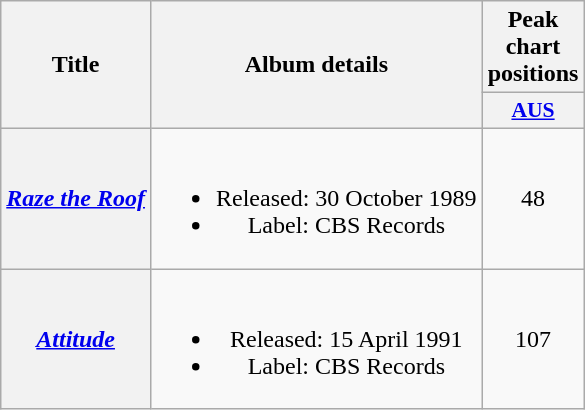<table class="wikitable plainrowheaders" style="text-align:center;" border="1">
<tr>
<th scope="col" rowspan="2">Title</th>
<th scope="col" rowspan="2">Album details</th>
<th scope="col" colspan="1">Peak chart positions</th>
</tr>
<tr>
<th scope="col" style="width:3em;font-size:90%;"><a href='#'>AUS</a><br></th>
</tr>
<tr>
<th scope="row"><em><a href='#'>Raze the Roof</a></em></th>
<td><br><ul><li>Released: 30 October 1989</li><li>Label: CBS Records</li></ul></td>
<td align="center">48</td>
</tr>
<tr>
<th scope="row"><em><a href='#'>Attitude</a></em></th>
<td><br><ul><li>Released: 15 April 1991</li><li>Label: CBS Records</li></ul></td>
<td align="center">107</td>
</tr>
</table>
